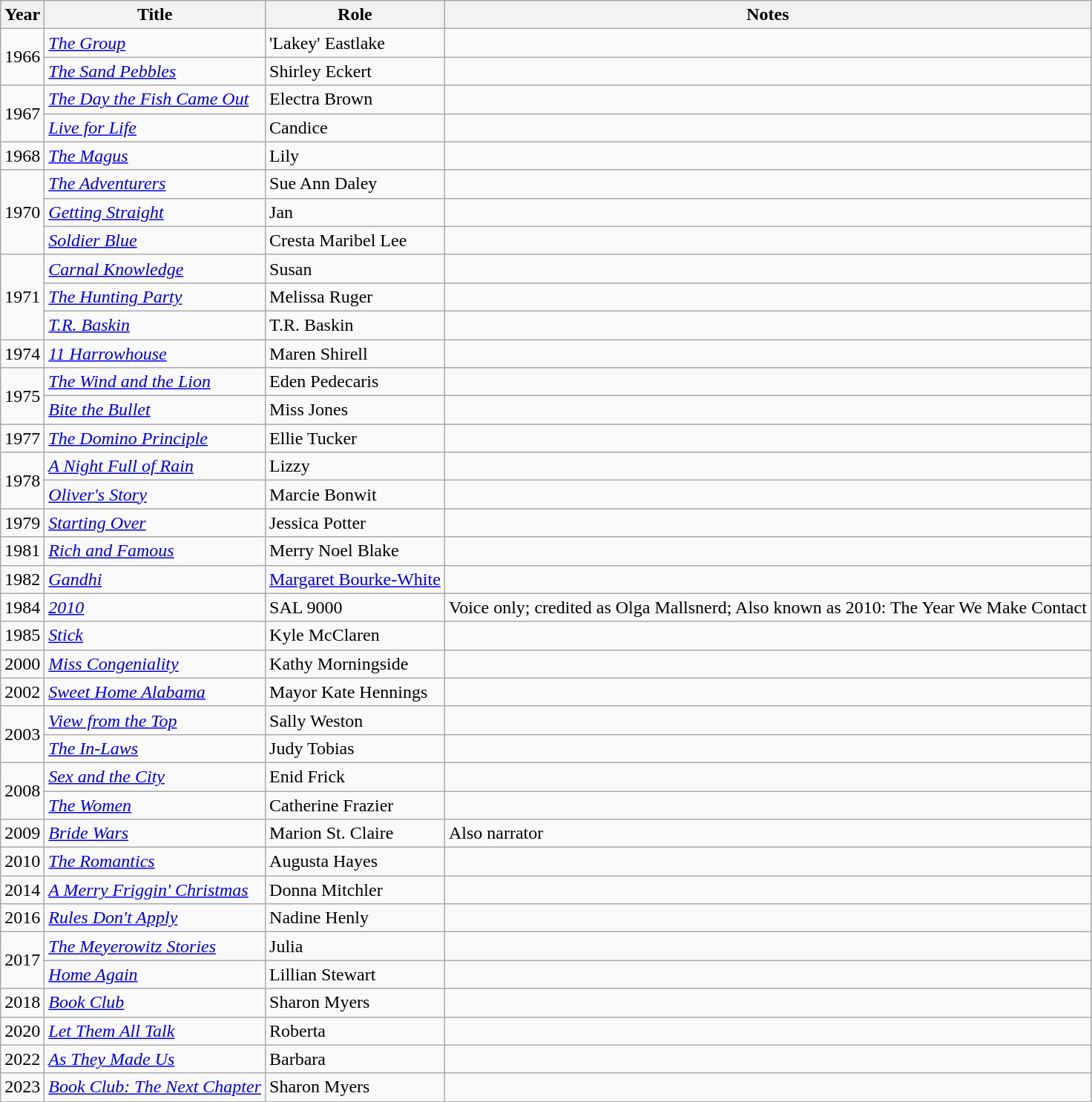<table class="wikitable sortable">
<tr>
<th>Year</th>
<th>Title</th>
<th>Role</th>
<th class="unsortable">Notes</th>
</tr>
<tr>
<td rowspan=2>1966</td>
<td><em> <a href='#'>The Group</a></em></td>
<td>'Lakey' Eastlake</td>
<td></td>
</tr>
<tr>
<td><em><a href='#'>The Sand Pebbles</a></em></td>
<td>Shirley Eckert</td>
<td></td>
</tr>
<tr>
<td rowspan=2>1967</td>
<td><em><a href='#'>The Day the Fish Came Out</a></em></td>
<td>Electra Brown</td>
<td></td>
</tr>
<tr>
<td><em><a href='#'>Live for Life</a></em></td>
<td>Candice</td>
<td></td>
</tr>
<tr>
<td>1968</td>
<td><em><a href='#'>The Magus</a></em></td>
<td>Lily</td>
<td></td>
</tr>
<tr>
<td rowspan=3>1970</td>
<td><em><a href='#'>The Adventurers</a></em></td>
<td>Sue Ann Daley</td>
<td></td>
</tr>
<tr>
<td><em><a href='#'>Getting Straight</a></em></td>
<td>Jan</td>
<td></td>
</tr>
<tr>
<td><em><a href='#'>Soldier Blue</a></em></td>
<td>Cresta Maribel Lee</td>
<td></td>
</tr>
<tr>
<td rowspan=3>1971</td>
<td><em><a href='#'>Carnal Knowledge</a></em></td>
<td>Susan</td>
<td></td>
</tr>
<tr>
<td><em><a href='#'>The Hunting Party</a></em></td>
<td>Melissa Ruger</td>
<td></td>
</tr>
<tr>
<td><em><a href='#'>T.R. Baskin</a></em></td>
<td>T.R. Baskin</td>
<td></td>
</tr>
<tr>
<td>1974</td>
<td><em><a href='#'>11 Harrowhouse</a></em></td>
<td>Maren Shirell</td>
<td></td>
</tr>
<tr>
<td rowspan=2>1975</td>
<td><em><a href='#'>The Wind and the Lion</a></em></td>
<td>Eden Pedecaris</td>
<td></td>
</tr>
<tr>
<td><em><a href='#'>Bite the Bullet</a></em></td>
<td>Miss Jones</td>
<td></td>
</tr>
<tr>
<td>1977</td>
<td><em><a href='#'>The Domino Principle</a></em></td>
<td>Ellie Tucker</td>
<td></td>
</tr>
<tr>
<td rowspan=2>1978</td>
<td><em><a href='#'>A Night Full of Rain</a></em></td>
<td>Lizzy</td>
<td></td>
</tr>
<tr>
<td><em><a href='#'>Oliver's Story</a></em></td>
<td>Marcie Bonwit</td>
<td></td>
</tr>
<tr>
<td>1979</td>
<td><em><a href='#'>Starting Over</a></em></td>
<td>Jessica Potter</td>
<td></td>
</tr>
<tr>
<td>1981</td>
<td><em><a href='#'>Rich and Famous</a></em></td>
<td>Merry Noel Blake</td>
<td></td>
</tr>
<tr>
<td>1982</td>
<td><em><a href='#'>Gandhi</a></em></td>
<td><a href='#'>Margaret Bourke-White</a></td>
<td></td>
</tr>
<tr>
<td>1984</td>
<td><em><a href='#'>2010</a></em></td>
<td>SAL 9000</td>
<td>Voice only; credited as Olga Mallsnerd; Also known as 2010: The Year We Make Contact</td>
</tr>
<tr>
<td>1985</td>
<td><em><a href='#'>Stick</a></em></td>
<td>Kyle McClaren</td>
<td></td>
</tr>
<tr>
<td>2000</td>
<td><em><a href='#'>Miss Congeniality</a></em></td>
<td>Kathy Morningside</td>
<td></td>
</tr>
<tr>
<td>2002</td>
<td><em><a href='#'>Sweet Home Alabama</a></em></td>
<td>Mayor Kate Hennings</td>
<td></td>
</tr>
<tr>
<td rowspan=2>2003</td>
<td><em><a href='#'>View from the Top</a></em></td>
<td>Sally Weston</td>
<td></td>
</tr>
<tr>
<td><em><a href='#'>The In-Laws</a></em></td>
<td>Judy Tobias</td>
<td></td>
</tr>
<tr>
<td rowspan=2>2008</td>
<td><em><a href='#'>Sex and the City</a></em></td>
<td>Enid Frick</td>
<td></td>
</tr>
<tr>
<td><em><a href='#'>The Women</a></em></td>
<td>Catherine Frazier</td>
<td></td>
</tr>
<tr>
<td>2009</td>
<td><em><a href='#'>Bride Wars</a></em></td>
<td>Marion St. Claire</td>
<td>Also narrator</td>
</tr>
<tr>
<td>2010</td>
<td><em><a href='#'>The Romantics</a></em></td>
<td>Augusta Hayes</td>
<td></td>
</tr>
<tr>
<td>2014</td>
<td><em><a href='#'>A Merry Friggin' Christmas</a></em></td>
<td>Donna Mitchler</td>
<td></td>
</tr>
<tr>
<td>2016</td>
<td><em><a href='#'>Rules Don't Apply</a></em></td>
<td>Nadine Henly</td>
<td></td>
</tr>
<tr>
<td rowspan=2>2017</td>
<td><em><a href='#'>The Meyerowitz Stories</a></em></td>
<td>Julia</td>
<td></td>
</tr>
<tr>
<td><em><a href='#'>Home Again</a></em></td>
<td>Lillian Stewart</td>
<td></td>
</tr>
<tr>
<td>2018</td>
<td><em><a href='#'>Book Club</a></em></td>
<td>Sharon Myers</td>
<td></td>
</tr>
<tr>
<td>2020</td>
<td><em><a href='#'>Let Them All Talk</a></em></td>
<td>Roberta</td>
<td></td>
</tr>
<tr>
<td>2022</td>
<td><em><a href='#'>As They Made Us</a></em></td>
<td>Barbara</td>
<td></td>
</tr>
<tr>
<td>2023</td>
<td><em><a href='#'>Book Club: The Next Chapter</a></em></td>
<td>Sharon Myers</td>
<td></td>
</tr>
</table>
